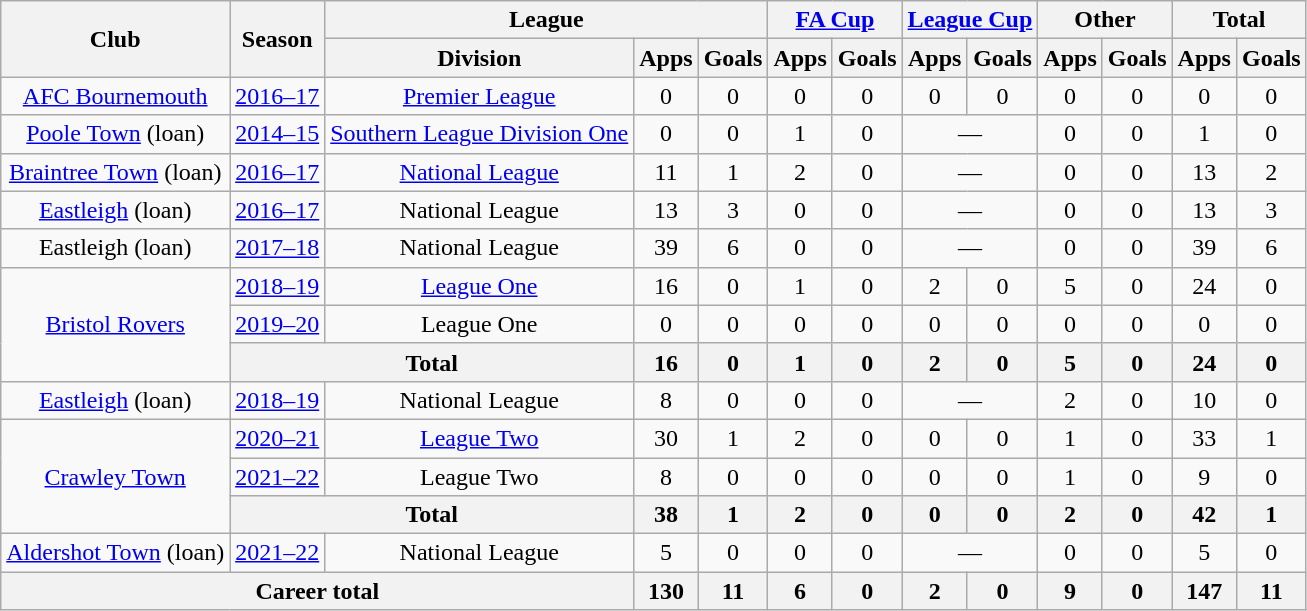<table class="wikitable" style="text-align: center">
<tr>
<th rowspan="2">Club</th>
<th rowspan="2">Season</th>
<th colspan="3">League</th>
<th colspan="2"><a href='#'>FA Cup</a></th>
<th colspan="2"><a href='#'>League Cup</a></th>
<th colspan="2">Other</th>
<th colspan="2">Total</th>
</tr>
<tr>
<th>Division</th>
<th>Apps</th>
<th>Goals</th>
<th>Apps</th>
<th>Goals</th>
<th>Apps</th>
<th>Goals</th>
<th>Apps</th>
<th>Goals</th>
<th>Apps</th>
<th>Goals</th>
</tr>
<tr>
<td><a href='#'>AFC Bournemouth</a></td>
<td><a href='#'>2016–17</a></td>
<td><a href='#'>Premier League</a></td>
<td>0</td>
<td>0</td>
<td>0</td>
<td>0</td>
<td>0</td>
<td>0</td>
<td>0</td>
<td>0</td>
<td>0</td>
<td>0</td>
</tr>
<tr>
<td><a href='#'>Poole Town</a> (loan)</td>
<td><a href='#'>2014–15</a></td>
<td><a href='#'>Southern League Division One</a></td>
<td>0</td>
<td>0</td>
<td>1</td>
<td>0</td>
<td colspan="2">—</td>
<td>0</td>
<td>0</td>
<td>1</td>
<td>0</td>
</tr>
<tr>
<td><a href='#'>Braintree Town</a> (loan)</td>
<td><a href='#'>2016–17</a></td>
<td><a href='#'>National League</a></td>
<td>11</td>
<td>1</td>
<td>2</td>
<td>0</td>
<td colspan="2">—</td>
<td>0</td>
<td>0</td>
<td>13</td>
<td>2</td>
</tr>
<tr>
<td><a href='#'>Eastleigh</a> (loan)</td>
<td><a href='#'>2016–17</a></td>
<td>National League</td>
<td>13</td>
<td>3</td>
<td>0</td>
<td>0</td>
<td colspan="2">—</td>
<td>0</td>
<td>0</td>
<td>13</td>
<td>3</td>
</tr>
<tr>
<td>Eastleigh (loan)</td>
<td><a href='#'>2017–18</a></td>
<td>National League</td>
<td>39</td>
<td>6</td>
<td>0</td>
<td>0</td>
<td colspan="2">—</td>
<td>0</td>
<td>0</td>
<td>39</td>
<td>6</td>
</tr>
<tr>
<td rowspan="3"><a href='#'>Bristol Rovers</a></td>
<td><a href='#'>2018–19</a></td>
<td><a href='#'>League One</a></td>
<td>16</td>
<td>0</td>
<td>1</td>
<td>0</td>
<td>2</td>
<td>0</td>
<td>5</td>
<td>0</td>
<td>24</td>
<td>0</td>
</tr>
<tr>
<td><a href='#'>2019–20</a></td>
<td>League One</td>
<td>0</td>
<td>0</td>
<td>0</td>
<td>0</td>
<td>0</td>
<td>0</td>
<td>0</td>
<td>0</td>
<td>0</td>
<td>0</td>
</tr>
<tr>
<th colspan="2">Total</th>
<th>16</th>
<th>0</th>
<th>1</th>
<th>0</th>
<th>2</th>
<th>0</th>
<th>5</th>
<th>0</th>
<th>24</th>
<th>0</th>
</tr>
<tr>
<td><a href='#'>Eastleigh</a> (loan)</td>
<td><a href='#'>2018–19</a></td>
<td>National League</td>
<td>8</td>
<td>0</td>
<td>0</td>
<td>0</td>
<td colspan="2">—</td>
<td>2</td>
<td>0</td>
<td>10</td>
<td>0</td>
</tr>
<tr>
<td rowspan="3"><a href='#'>Crawley Town</a></td>
<td><a href='#'>2020–21</a></td>
<td><a href='#'>League Two</a></td>
<td>30</td>
<td>1</td>
<td>2</td>
<td>0</td>
<td>0</td>
<td>0</td>
<td>1</td>
<td>0</td>
<td>33</td>
<td>1</td>
</tr>
<tr>
<td><a href='#'>2021–22</a></td>
<td>League Two</td>
<td>8</td>
<td>0</td>
<td>0</td>
<td>0</td>
<td>0</td>
<td>0</td>
<td>1</td>
<td>0</td>
<td>9</td>
<td>0</td>
</tr>
<tr>
<th colspan="2">Total</th>
<th>38</th>
<th>1</th>
<th>2</th>
<th>0</th>
<th>0</th>
<th>0</th>
<th>2</th>
<th>0</th>
<th>42</th>
<th>1</th>
</tr>
<tr>
<td><a href='#'>Aldershot Town</a> (loan)</td>
<td><a href='#'>2021–22</a></td>
<td>National League</td>
<td>5</td>
<td>0</td>
<td>0</td>
<td>0</td>
<td colspan="2">—</td>
<td>0</td>
<td>0</td>
<td>5</td>
<td>0</td>
</tr>
<tr>
<th colspan="3">Career total</th>
<th>130</th>
<th>11</th>
<th>6</th>
<th>0</th>
<th>2</th>
<th>0</th>
<th>9</th>
<th>0</th>
<th>147</th>
<th>11</th>
</tr>
</table>
